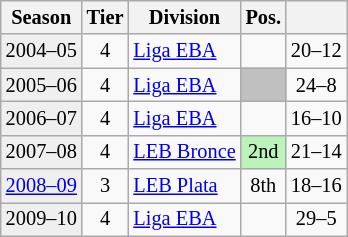<table class="wikitable" style="font-size:85%; text-align:center">
<tr>
<th>Season</th>
<th>Tier</th>
<th>Division</th>
<th>Pos.</th>
<th></th>
</tr>
<tr>
<td bgcolor=#efefef>2004–05</td>
<td>4</td>
<td align=left><a href='#'>Liga EBA</a></td>
<td></td>
<td>20–12</td>
</tr>
<tr>
<td bgcolor=#efefef>2005–06</td>
<td>4</td>
<td align=left><a href='#'>Liga EBA</a></td>
<td bgcolor=silver></td>
<td>24–8</td>
</tr>
<tr>
<td bgcolor=#efefef>2006–07</td>
<td>4</td>
<td align=left><a href='#'>Liga EBA</a></td>
<td></td>
<td>16–10</td>
</tr>
<tr>
<td bgcolor=#efefef>2007–08</td>
<td>4</td>
<td align=left><a href='#'>LEB Bronce</a></td>
<td bgcolor=#BBF3BB>2nd</td>
<td>21–14</td>
</tr>
<tr>
<td bgcolor=#efefef><a href='#'>2008–09</a></td>
<td>3</td>
<td align=left><a href='#'>LEB Plata</a></td>
<td>8th</td>
<td>18–16</td>
</tr>
<tr>
<td bgcolor=#efefef>2009–10</td>
<td>4</td>
<td align=left><a href='#'>Liga EBA</a></td>
<td></td>
<td>29–5</td>
</tr>
</table>
